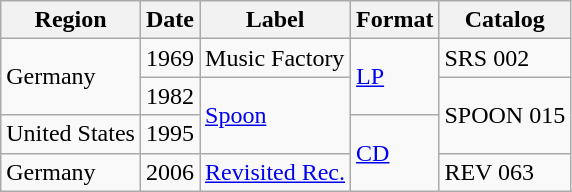<table class="wikitable">
<tr>
<th>Region</th>
<th>Date</th>
<th>Label</th>
<th>Format</th>
<th>Catalog</th>
</tr>
<tr>
<td rowspan="2">Germany</td>
<td>1969</td>
<td>Music Factory</td>
<td rowspan="2"><a href='#'>LP</a></td>
<td>SRS 002</td>
</tr>
<tr>
<td>1982</td>
<td rowspan="2"><a href='#'>Spoon</a></td>
<td rowspan="2">SPOON 015</td>
</tr>
<tr>
<td>United States</td>
<td>1995</td>
<td rowspan="2"><a href='#'>CD</a></td>
</tr>
<tr>
<td>Germany</td>
<td>2006</td>
<td><a href='#'>Revisited Rec.</a></td>
<td>REV 063</td>
</tr>
</table>
